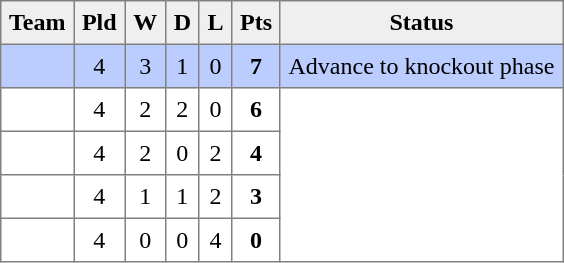<table style=border-collapse:collapse border=1 cellspacing=0 cellpadding=5>
<tr align=center bgcolor=#efefef>
<th>Team</th>
<th>Pld</th>
<th>W</th>
<th>D</th>
<th>L</th>
<th>Pts</th>
<th>Status</th>
</tr>
<tr align=center style="background:#bbccff;">
<td style="text-align:left;"> </td>
<td>4</td>
<td>3</td>
<td>1</td>
<td>0</td>
<td><strong>7</strong></td>
<td rowspan=1>Advance to knockout phase</td>
</tr>
<tr align=center style="background:#FFFFFF;">
<td style="text-align:left;"> </td>
<td>4</td>
<td>2</td>
<td>2</td>
<td>0</td>
<td><strong>6</strong></td>
<td rowspan=4></td>
</tr>
<tr align=center style="background:#FFFFFF;">
<td style="text-align:left;"> </td>
<td>4</td>
<td>2</td>
<td>0</td>
<td>2</td>
<td><strong>4</strong></td>
</tr>
<tr align=center style="background:#FFFFFF;">
<td style="text-align:left;"> </td>
<td>4</td>
<td>1</td>
<td>1</td>
<td>2</td>
<td><strong>3</strong></td>
</tr>
<tr align=center style="background:#FFFFFF;">
<td style="text-align:left;"> </td>
<td>4</td>
<td>0</td>
<td>0</td>
<td>4</td>
<td><strong>0</strong></td>
</tr>
</table>
